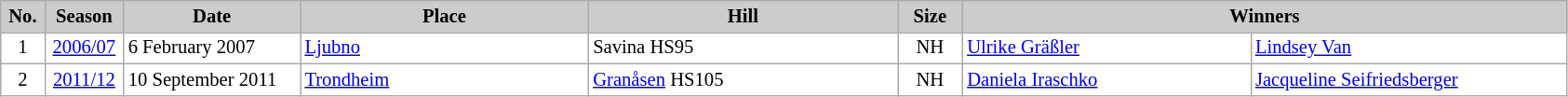<table class="wikitable plainrowheaders" style="background:#fff; font-size:86%; line-height:16px; border:grey solid 1px; border-collapse:collapse;">
<tr style="background:#ccc; text-align:center;">
<th style="background:#ccc;" width="25">No.</th>
<th style="background:#ccc;" width="50">Season</th>
<th style="background:#ccc;" width="120">Date</th>
<th style="background:#ccc;" width="200">Place</th>
<th style="background:#ccc;" width="215">Hill</th>
<th style="background:#ccc;" width="40">Size</th>
<th style="background:#ccc;" colspan=2 width="400">Winners</th>
</tr>
<tr>
<td align=center>1</td>
<td align=center><a href='#'>2006/07</a></td>
<td>6 February 2007</td>
<td> <a href='#'>Ljubno</a></td>
<td>Savina HS95</td>
<td align=center>NH</td>
<td width=180> <a href='#'>Ulrike Gräßler</a></td>
<td width=220> <a href='#'>Lindsey Van</a></td>
</tr>
<tr>
<td align=center>2</td>
<td align=center><a href='#'>2011/12</a></td>
<td>10 September 2011</td>
<td> <a href='#'>Trondheim</a></td>
<td><a href='#'>Granåsen</a> HS105</td>
<td align=center>NH</td>
<td width=200> <a href='#'>Daniela Iraschko</a></td>
<td width=200> <a href='#'>Jacqueline Seifriedsberger</a></td>
</tr>
</table>
